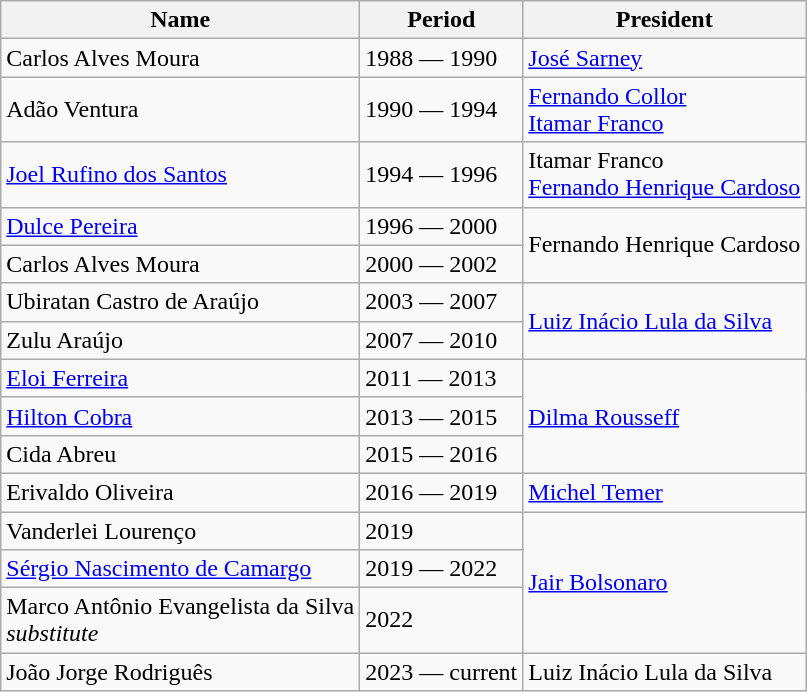<table class="wikitable">
<tr>
<th>Name</th>
<th>Period</th>
<th>President</th>
</tr>
<tr>
<td>Carlos Alves Moura</td>
<td>1988 — 1990</td>
<td><a href='#'>José Sarney</a></td>
</tr>
<tr>
<td>Adão Ventura</td>
<td>1990 — 1994</td>
<td><a href='#'>Fernando Collor</a><br><a href='#'>Itamar Franco</a></td>
</tr>
<tr>
<td><a href='#'>Joel Rufino dos Santos</a></td>
<td>1994 — 1996</td>
<td>Itamar Franco<br><a href='#'>Fernando Henrique Cardoso</a></td>
</tr>
<tr>
<td><a href='#'>Dulce Pereira</a></td>
<td>1996 — 2000</td>
<td rowspan="2">Fernando Henrique Cardoso</td>
</tr>
<tr>
<td>Carlos Alves Moura</td>
<td>2000 — 2002</td>
</tr>
<tr>
<td>Ubiratan Castro de Araújo</td>
<td>2003 — 2007</td>
<td rowspan="2"><a href='#'>Luiz Inácio Lula da Silva</a></td>
</tr>
<tr>
<td>Zulu Araújo</td>
<td>2007 — 2010</td>
</tr>
<tr>
<td><a href='#'>Eloi Ferreira</a></td>
<td>2011 — 2013</td>
<td rowspan="3"><a href='#'>Dilma Rousseff</a></td>
</tr>
<tr>
<td><a href='#'>Hilton Cobra</a></td>
<td>2013 — 2015</td>
</tr>
<tr>
<td>Cida Abreu</td>
<td>2015 — 2016</td>
</tr>
<tr>
<td>Erivaldo Oliveira</td>
<td>2016 — 2019</td>
<td><a href='#'>Michel Temer</a></td>
</tr>
<tr>
<td>Vanderlei Lourenço</td>
<td>2019</td>
<td rowspan="3"><a href='#'>Jair Bolsonaro</a></td>
</tr>
<tr>
<td><a href='#'>Sérgio Nascimento de Camargo</a></td>
<td>2019 — 2022</td>
</tr>
<tr>
<td>Marco Antônio Evangelista da Silva<br><em>substitute</em></td>
<td>2022</td>
</tr>
<tr>
<td>João Jorge Rodriguês</td>
<td>2023 — current</td>
<td>Luiz Inácio Lula da Silva</td>
</tr>
</table>
